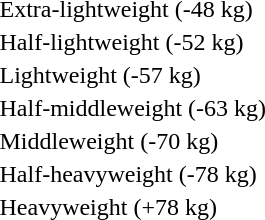<table>
<tr>
<td rowspan=2>Extra-lightweight (-48 kg)</td>
<td rowspan=2></td>
<td rowspan=2></td>
<td></td>
</tr>
<tr>
<td></td>
</tr>
<tr>
<td rowspan=2>Half-lightweight (-52 kg)</td>
<td rowspan=2></td>
<td rowspan=2></td>
<td></td>
</tr>
<tr>
<td></td>
</tr>
<tr>
<td rowspan=2>Lightweight (-57 kg)</td>
<td rowspan=2></td>
<td rowspan=2></td>
<td></td>
</tr>
<tr>
<td></td>
</tr>
<tr>
<td rowspan=2>Half-middleweight (-63 kg)</td>
<td rowspan=2></td>
<td rowspan=2></td>
<td></td>
</tr>
<tr>
<td></td>
</tr>
<tr>
<td rowspan=2>Middleweight (-70 kg)</td>
<td rowspan=2></td>
<td rowspan=2></td>
<td></td>
</tr>
<tr>
<td></td>
</tr>
<tr>
<td rowspan=2>Half-heavyweight (-78 kg)</td>
<td rowspan=2></td>
<td rowspan=2></td>
<td></td>
</tr>
<tr>
<td></td>
</tr>
<tr>
<td rowspan=2>Heavyweight (+78 kg)</td>
<td rowspan=2></td>
<td rowspan=2></td>
<td></td>
</tr>
<tr>
<td></td>
</tr>
</table>
